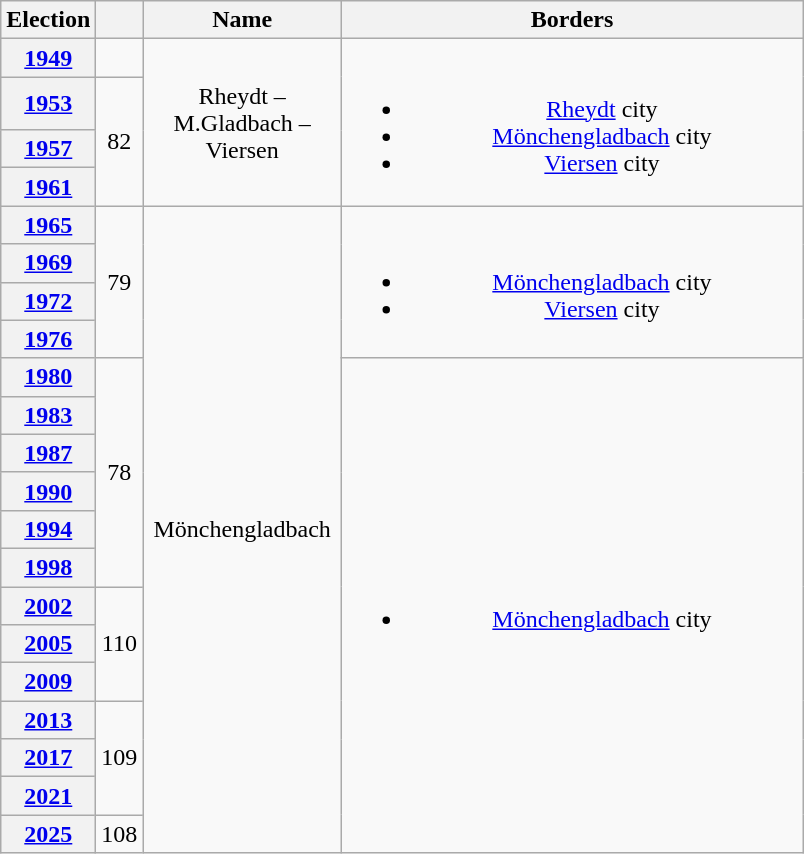<table class=wikitable style="text-align:center">
<tr>
<th>Election</th>
<th></th>
<th width=125px>Name</th>
<th width=300px>Borders</th>
</tr>
<tr>
<th><a href='#'>1949</a></th>
<td></td>
<td rowspan=4>Rheydt – M.Gladbach – Viersen</td>
<td rowspan=4><br><ul><li><a href='#'>Rheydt</a> city</li><li><a href='#'>Mönchengladbach</a> city</li><li><a href='#'>Viersen</a> city</li></ul></td>
</tr>
<tr>
<th><a href='#'>1953</a></th>
<td rowspan=3>82</td>
</tr>
<tr>
<th><a href='#'>1957</a></th>
</tr>
<tr>
<th><a href='#'>1961</a></th>
</tr>
<tr>
<th><a href='#'>1965</a></th>
<td rowspan=4>79</td>
<td rowspan=17>Mönchengladbach</td>
<td rowspan=4><br><ul><li><a href='#'>Mönchengladbach</a> city</li><li><a href='#'>Viersen</a> city</li></ul></td>
</tr>
<tr>
<th><a href='#'>1969</a></th>
</tr>
<tr>
<th><a href='#'>1972</a></th>
</tr>
<tr>
<th><a href='#'>1976</a></th>
</tr>
<tr>
<th><a href='#'>1980</a></th>
<td rowspan=6>78</td>
<td rowspan=13><br><ul><li><a href='#'>Mönchengladbach</a> city</li></ul></td>
</tr>
<tr>
<th><a href='#'>1983</a></th>
</tr>
<tr>
<th><a href='#'>1987</a></th>
</tr>
<tr>
<th><a href='#'>1990</a></th>
</tr>
<tr>
<th><a href='#'>1994</a></th>
</tr>
<tr>
<th><a href='#'>1998</a></th>
</tr>
<tr>
<th><a href='#'>2002</a></th>
<td rowspan=3>110</td>
</tr>
<tr>
<th><a href='#'>2005</a></th>
</tr>
<tr>
<th><a href='#'>2009</a></th>
</tr>
<tr>
<th><a href='#'>2013</a></th>
<td rowspan=3>109</td>
</tr>
<tr>
<th><a href='#'>2017</a></th>
</tr>
<tr>
<th><a href='#'>2021</a></th>
</tr>
<tr>
<th><a href='#'>2025</a></th>
<td>108</td>
</tr>
</table>
